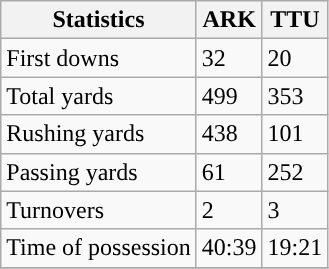<table class="wikitable" style="float: left;">
<tr>
<th>Statistics</th>
<th>ARK</th>
<th>TTU</th>
</tr>
<tr>
<td>First downs</td>
<td>32</td>
<td>20</td>
</tr>
<tr>
<td>Total yards</td>
<td>499</td>
<td>353</td>
</tr>
<tr>
<td>Rushing yards</td>
<td>438</td>
<td>101</td>
</tr>
<tr>
<td>Passing yards</td>
<td>61</td>
<td>252</td>
</tr>
<tr>
<td>Turnovers</td>
<td>2</td>
<td>3</td>
</tr>
<tr>
<td>Time of possession</td>
<td>40:39</td>
<td>19:21</td>
</tr>
<tr>
</tr>
</table>
